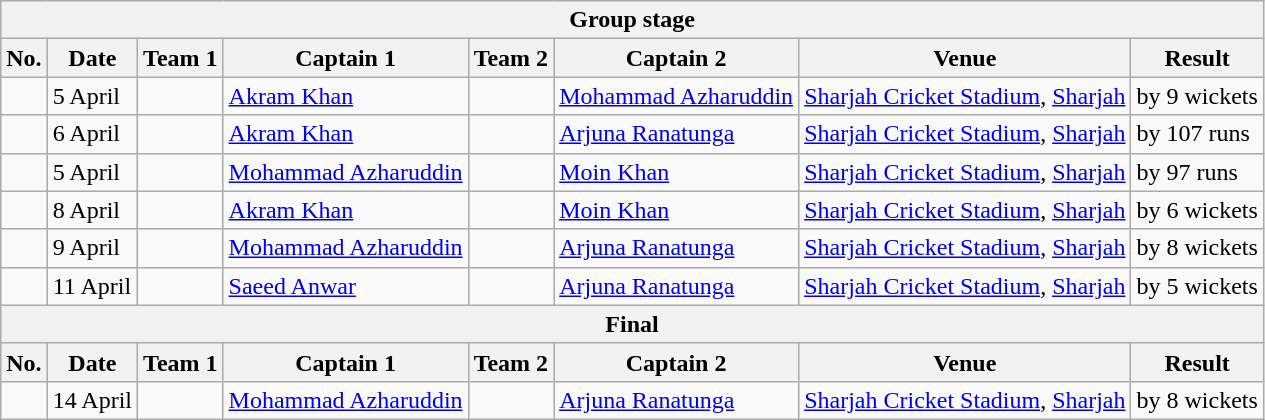<table class="wikitable">
<tr>
<th colspan="9">Group stage</th>
</tr>
<tr>
<th>No.</th>
<th>Date</th>
<th>Team 1</th>
<th>Captain 1</th>
<th>Team 2</th>
<th>Captain 2</th>
<th>Venue</th>
<th>Result</th>
</tr>
<tr>
<td></td>
<td>5 April</td>
<td></td>
<td><a href='#'>Akram Khan</a></td>
<td></td>
<td><a href='#'>Mohammad Azharuddin</a></td>
<td><a href='#'>Sharjah Cricket Stadium</a>, <a href='#'>Sharjah</a></td>
<td> by 9 wickets</td>
</tr>
<tr>
<td></td>
<td>6 April</td>
<td></td>
<td><a href='#'>Akram Khan</a></td>
<td></td>
<td><a href='#'>Arjuna Ranatunga</a></td>
<td><a href='#'>Sharjah Cricket Stadium</a>, <a href='#'>Sharjah</a></td>
<td> by 107 runs</td>
</tr>
<tr>
<td></td>
<td>5 April</td>
<td></td>
<td><a href='#'>Mohammad Azharuddin</a></td>
<td></td>
<td><a href='#'>Moin Khan</a></td>
<td><a href='#'>Sharjah Cricket Stadium</a>, <a href='#'>Sharjah</a></td>
<td> by 97 runs</td>
</tr>
<tr>
<td></td>
<td>8 April</td>
<td></td>
<td><a href='#'>Akram Khan</a></td>
<td></td>
<td><a href='#'>Moin Khan</a></td>
<td><a href='#'>Sharjah Cricket Stadium</a>, <a href='#'>Sharjah</a></td>
<td> by 6 wickets</td>
</tr>
<tr>
<td></td>
<td>9 April</td>
<td></td>
<td><a href='#'>Mohammad Azharuddin</a></td>
<td></td>
<td><a href='#'>Arjuna Ranatunga</a></td>
<td><a href='#'>Sharjah Cricket Stadium</a>, <a href='#'>Sharjah</a></td>
<td> by 8 wickets</td>
</tr>
<tr>
<td></td>
<td>11 April</td>
<td></td>
<td><a href='#'>Saeed Anwar</a></td>
<td></td>
<td><a href='#'>Arjuna Ranatunga</a></td>
<td><a href='#'>Sharjah Cricket Stadium</a>, <a href='#'>Sharjah</a></td>
<td> by 5 wickets</td>
</tr>
<tr>
<th colspan="9">Final</th>
</tr>
<tr>
<th>No.</th>
<th>Date</th>
<th>Team 1</th>
<th>Captain 1</th>
<th>Team 2</th>
<th>Captain 2</th>
<th>Venue</th>
<th>Result</th>
</tr>
<tr>
<td></td>
<td>14 April</td>
<td></td>
<td><a href='#'>Mohammad Azharuddin</a></td>
<td></td>
<td><a href='#'>Arjuna Ranatunga</a></td>
<td><a href='#'>Sharjah Cricket Stadium</a>, <a href='#'>Sharjah</a></td>
<td> by 8 wickets</td>
</tr>
</table>
